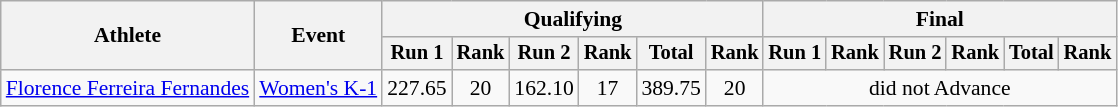<table class="wikitable" style="font-size:90%">
<tr>
<th rowspan="2">Athlete</th>
<th rowspan="2">Event</th>
<th colspan="6">Qualifying</th>
<th colspan="6">Final</th>
</tr>
<tr style="font-size:95%">
<th>Run 1</th>
<th>Rank</th>
<th>Run 2</th>
<th>Rank</th>
<th>Total</th>
<th>Rank</th>
<th>Run 1</th>
<th>Rank</th>
<th>Run 2</th>
<th>Rank</th>
<th>Total</th>
<th>Rank</th>
</tr>
<tr align=center>
<td align=left><a href='#'>Florence Ferreira Fernandes</a></td>
<td align=left><a href='#'>Women's K-1</a></td>
<td>227.65</td>
<td>20</td>
<td>162.10</td>
<td>17</td>
<td>389.75</td>
<td>20</td>
<td colspan=6>did not Advance</td>
</tr>
</table>
